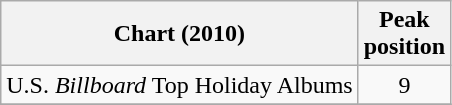<table class="wikitable sortable">
<tr>
<th align="left">Chart (2010)</th>
<th align="left">Peak<br>position</th>
</tr>
<tr>
<td align="left">U.S. <em>Billboard</em> Top Holiday Albums</td>
<td align="center">9</td>
</tr>
<tr>
</tr>
</table>
